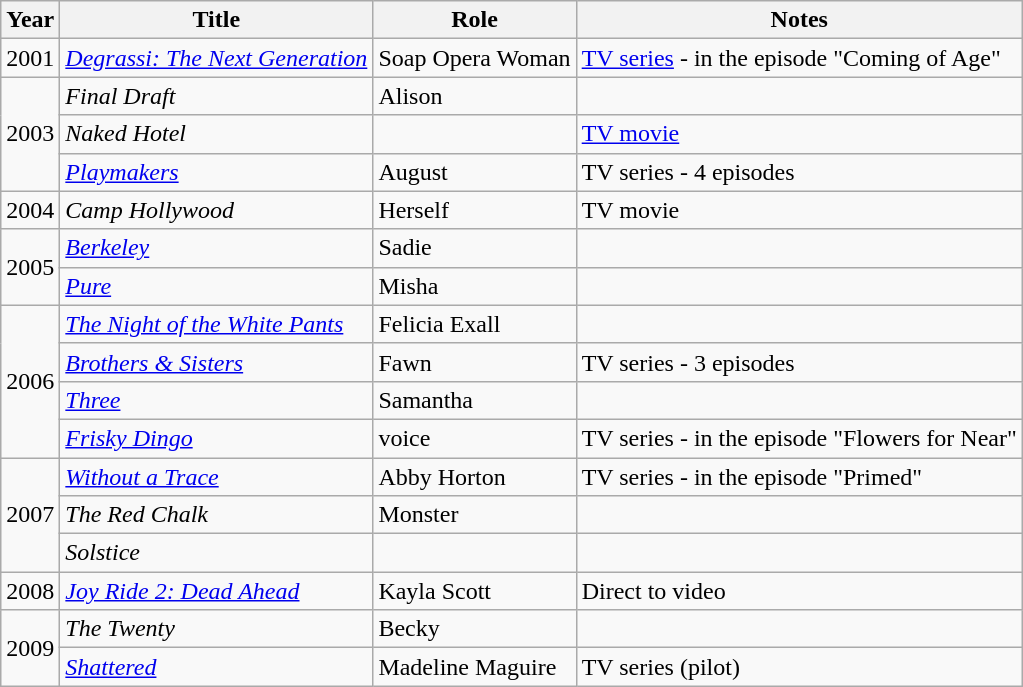<table class="wikitable sortable">
<tr>
<th>Year</th>
<th>Title</th>
<th>Role</th>
<th class="unsortable">Notes</th>
</tr>
<tr>
<td>2001</td>
<td><em><a href='#'>Degrassi: The Next Generation</a></em></td>
<td>Soap Opera Woman</td>
<td><a href='#'>TV series</a> - in the episode "Coming of Age"</td>
</tr>
<tr>
<td rowspan=3>2003</td>
<td><em>Final Draft</em></td>
<td>Alison</td>
<td></td>
</tr>
<tr>
<td><em>Naked Hotel</em></td>
<td></td>
<td><a href='#'>TV movie</a></td>
</tr>
<tr>
<td><em><a href='#'>Playmakers</a></em></td>
<td>August</td>
<td>TV series - 4 episodes</td>
</tr>
<tr>
<td rowspan=1>2004</td>
<td><em>Camp Hollywood</em></td>
<td>Herself</td>
<td>TV movie</td>
</tr>
<tr>
<td rowspan=2>2005</td>
<td><em><a href='#'>Berkeley</a></em></td>
<td>Sadie</td>
<td></td>
</tr>
<tr>
<td><em><a href='#'>Pure</a></em></td>
<td>Misha</td>
<td></td>
</tr>
<tr>
<td rowspan=4>2006</td>
<td data-sort-value="Night of the White Pants, The"><em><a href='#'>The Night of the White Pants</a></em></td>
<td>Felicia Exall</td>
<td></td>
</tr>
<tr>
<td><em><a href='#'>Brothers & Sisters</a></em></td>
<td>Fawn</td>
<td>TV series - 3 episodes</td>
</tr>
<tr>
<td><em><a href='#'>Three</a></em></td>
<td>Samantha</td>
<td></td>
</tr>
<tr>
<td><em><a href='#'>Frisky Dingo</a></em></td>
<td>voice</td>
<td>TV series - in the episode "Flowers for Near"</td>
</tr>
<tr>
<td rowspan=3>2007</td>
<td><em><a href='#'>Without a Trace</a></em></td>
<td>Abby Horton</td>
<td>TV series - in the episode "Primed"</td>
</tr>
<tr>
<td data-sort-value="Red Chalk, The"><em>The Red Chalk</em></td>
<td>Monster</td>
<td></td>
</tr>
<tr>
<td><em>Solstice</em></td>
<td></td>
<td></td>
</tr>
<tr>
<td>2008</td>
<td><em><a href='#'>Joy Ride 2: Dead Ahead</a></em></td>
<td>Kayla Scott</td>
<td>Direct to video</td>
</tr>
<tr>
<td rowspan=2>2009</td>
<td data-sort-value="Twenty, The"><em>The Twenty</em></td>
<td>Becky</td>
<td></td>
</tr>
<tr>
<td><em><a href='#'>Shattered</a></em></td>
<td>Madeline Maguire</td>
<td>TV series (pilot)</td>
</tr>
</table>
